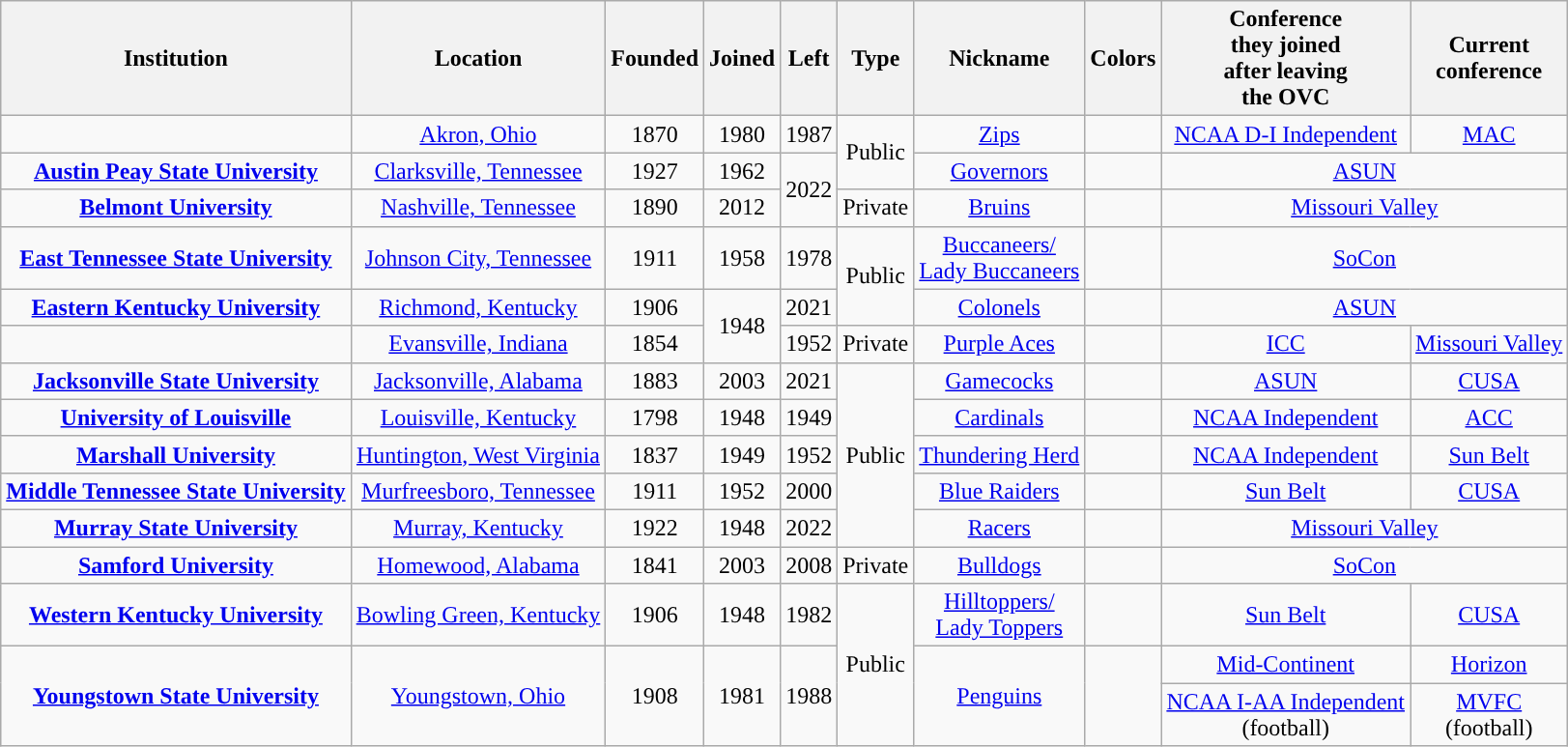<table class="sortable wikitable" style="text-align:center">
<tr>
<th>Institution</th>
<th>Location</th>
<th>Founded</th>
<th>Joined</th>
<th>Left</th>
<th>Type</th>
<th>Nickname</th>
<th class="unsortable">Colors</th>
<th>Conference<br>they joined<br>after leaving<br>the OVC</th>
<th>Current<br>conference</th>
</tr>
<tr>
<td></td>
<td><a href='#'>Akron, Ohio</a></td>
<td>1870</td>
<td>1980</td>
<td>1987</td>
<td rowspan="2">Public</td>
<td><a href='#'>Zips</a></td>
<td></td>
<td><a href='#'>NCAA D-I Independent</a></td>
<td><a href='#'>MAC</a></td>
</tr>
<tr>
<td><strong><a href='#'>Austin Peay State University</a></strong></td>
<td><a href='#'>Clarksville, Tennessee</a></td>
<td>1927</td>
<td>1962</td>
<td rowspan="2">2022</td>
<td><a href='#'>Governors</a></td>
<td></td>
<td colspan="2"><a href='#'>ASUN</a></td>
</tr>
<tr>
<td><strong><a href='#'>Belmont University</a></strong></td>
<td><a href='#'>Nashville, Tennessee</a></td>
<td>1890</td>
<td>2012</td>
<td>Private</td>
<td><a href='#'>Bruins</a></td>
<td></td>
<td colspan="2"><a href='#'>Missouri Valley</a></td>
</tr>
<tr>
<td><strong><a href='#'>East Tennessee State University</a></strong></td>
<td><a href='#'>Johnson City, Tennessee</a></td>
<td>1911</td>
<td>1958</td>
<td>1978</td>
<td rowspan="2">Public</td>
<td><a href='#'>Buccaneers/<br>Lady Buccaneers</a></td>
<td></td>
<td colspan="2"><a href='#'>SoCon</a></td>
</tr>
<tr>
<td><strong><a href='#'>Eastern Kentucky University</a></strong></td>
<td><a href='#'>Richmond, Kentucky</a></td>
<td>1906</td>
<td rowspan="2">1948</td>
<td>2021</td>
<td><a href='#'>Colonels</a></td>
<td></td>
<td colspan="2"><a href='#'>ASUN</a></td>
</tr>
<tr>
<td></td>
<td><a href='#'>Evansville, Indiana</a></td>
<td>1854</td>
<td>1952</td>
<td>Private</td>
<td><a href='#'>Purple Aces</a></td>
<td></td>
<td><a href='#'>ICC</a><br></td>
<td><a href='#'>Missouri Valley</a></td>
</tr>
<tr>
<td><strong><a href='#'>Jacksonville State University</a></strong></td>
<td><a href='#'>Jacksonville, Alabama</a></td>
<td>1883</td>
<td>2003</td>
<td>2021</td>
<td rowspan="5">Public</td>
<td><a href='#'>Gamecocks</a></td>
<td></td>
<td><a href='#'>ASUN</a></td>
<td><a href='#'>CUSA</a></td>
</tr>
<tr>
<td><strong><a href='#'>University of Louisville</a></strong></td>
<td><a href='#'>Louisville, Kentucky</a></td>
<td>1798</td>
<td>1948</td>
<td>1949</td>
<td><a href='#'>Cardinals</a></td>
<td></td>
<td><a href='#'>NCAA Independent</a></td>
<td><a href='#'>ACC</a></td>
</tr>
<tr>
<td><strong><a href='#'>Marshall University</a></strong></td>
<td><a href='#'>Huntington, West Virginia</a></td>
<td>1837</td>
<td>1949</td>
<td>1952</td>
<td><a href='#'>Thundering Herd</a></td>
<td></td>
<td><a href='#'>NCAA Independent</a></td>
<td><a href='#'>Sun Belt</a></td>
</tr>
<tr>
<td><strong><a href='#'>Middle Tennessee State University</a></strong></td>
<td><a href='#'>Murfreesboro, Tennessee</a></td>
<td>1911</td>
<td>1952</td>
<td>2000</td>
<td><a href='#'>Blue Raiders</a></td>
<td></td>
<td><a href='#'>Sun Belt</a></td>
<td><a href='#'>CUSA</a></td>
</tr>
<tr>
<td><strong><a href='#'>Murray State University</a></strong></td>
<td><a href='#'>Murray, Kentucky</a></td>
<td>1922</td>
<td>1948</td>
<td>2022</td>
<td><a href='#'>Racers</a></td>
<td></td>
<td colspan="2"><a href='#'>Missouri Valley</a></td>
</tr>
<tr>
<td><strong><a href='#'>Samford University</a></strong></td>
<td><a href='#'>Homewood, Alabama</a></td>
<td>1841</td>
<td>2003</td>
<td>2008</td>
<td>Private</td>
<td><a href='#'>Bulldogs</a></td>
<td></td>
<td colspan="2"><a href='#'>SoCon</a></td>
</tr>
<tr>
<td><strong><a href='#'>Western Kentucky University</a></strong></td>
<td><a href='#'>Bowling Green, Kentucky</a></td>
<td>1906</td>
<td>1948</td>
<td>1982</td>
<td rowspan="3">Public</td>
<td><a href='#'>Hilltoppers/<br>Lady Toppers</a></td>
<td></td>
<td><a href='#'>Sun Belt</a></td>
<td><a href='#'>CUSA</a></td>
</tr>
<tr>
<td rowspan="2"><strong><a href='#'>Youngstown State University</a></strong></td>
<td rowspan="2"><a href='#'>Youngstown, Ohio</a></td>
<td rowspan="2">1908</td>
<td rowspan="2">1981</td>
<td rowspan="2">1988</td>
<td rowspan="2"><a href='#'>Penguins</a></td>
<td rowspan="2"></td>
<td><a href='#'>Mid-Continent</a></td>
<td><a href='#'>Horizon</a></td>
</tr>
<tr>
<td><a href='#'>NCAA I-AA Independent</a><br>(football)</td>
<td><a href='#'>MVFC</a><br>(football)</td>
</tr>
</table>
